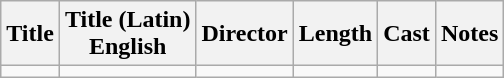<table class="wikitable">
<tr>
<th>Title</th>
<th>Title (Latin)<br>English</th>
<th>Director</th>
<th>Length</th>
<th>Cast</th>
<th>Notes</th>
</tr>
<tr>
<td></td>
<td></td>
<td></td>
<td></td>
<td></td>
<td></td>
</tr>
</table>
